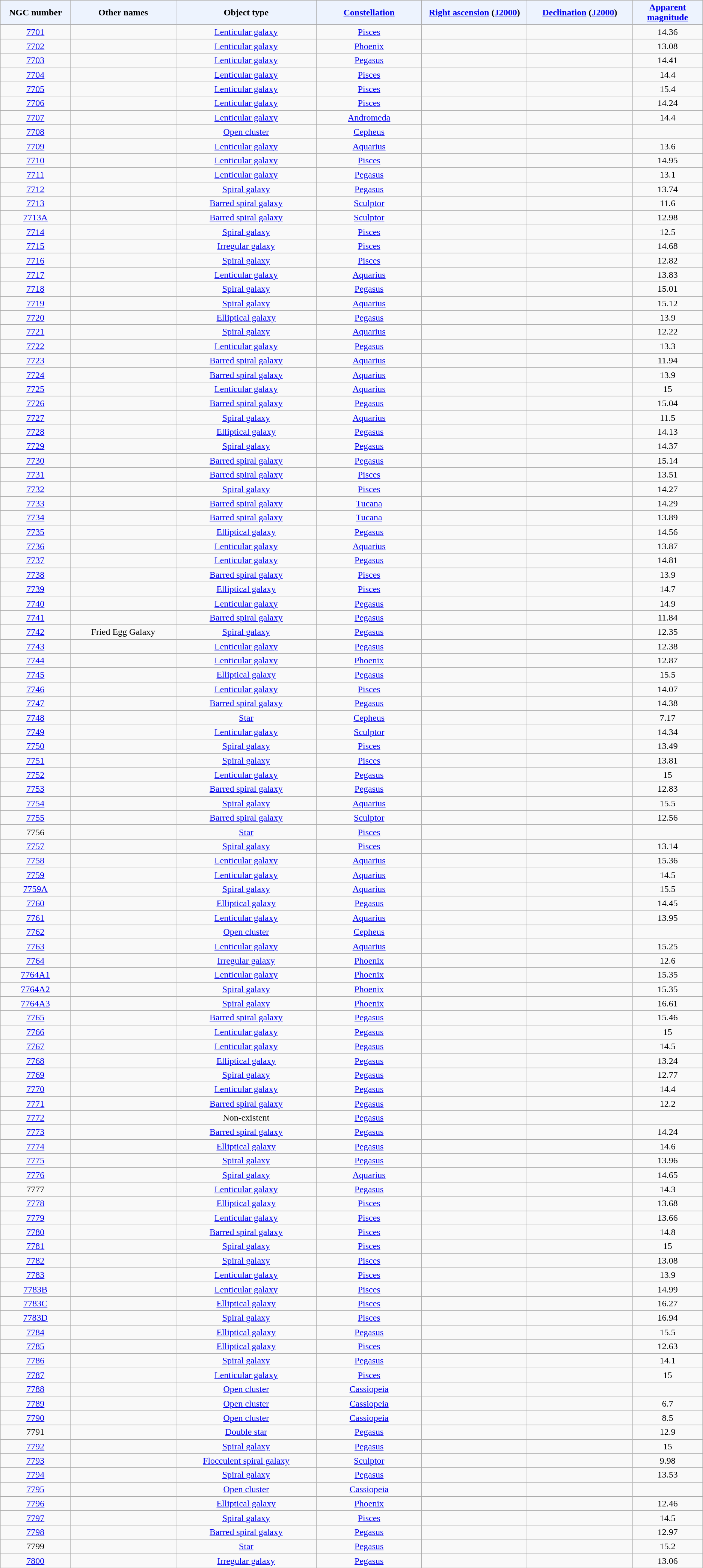<table class="wikitable sortable sticky-header sort-under" style="text-align: center;">
<tr>
<th style="background-color:#edf3fe; width: 10%;">NGC number</th>
<th style="background-color:#edf3fe; width: 15%;">Other names</th>
<th style="background-color:#edf3fe; width: 20%;">Object type</th>
<th style="background-color:#edf3fe; width: 15%;"><a href='#'>Constellation</a></th>
<th style="background-color:#edf3fe; width: 15%;"><a href='#'>Right ascension</a> (<a href='#'>J2000</a>)</th>
<th style="background-color:#edf3fe; width: 15%;"><a href='#'>Declination</a> (<a href='#'>J2000</a>)</th>
<th style="background-color:#edf3fe; width: 10%;"><a href='#'>Apparent magnitude</a></th>
</tr>
<tr>
<td><a href='#'>7701</a></td>
<td></td>
<td><a href='#'>Lenticular galaxy</a></td>
<td><a href='#'>Pisces</a></td>
<td></td>
<td></td>
<td>14.36</td>
</tr>
<tr>
<td><a href='#'>7702</a></td>
<td></td>
<td><a href='#'>Lenticular galaxy</a></td>
<td><a href='#'>Phoenix</a></td>
<td></td>
<td></td>
<td>13.08</td>
</tr>
<tr>
<td><a href='#'>7703</a></td>
<td></td>
<td><a href='#'>Lenticular galaxy</a></td>
<td><a href='#'>Pegasus</a></td>
<td></td>
<td></td>
<td>14.41</td>
</tr>
<tr>
<td><a href='#'>7704</a></td>
<td></td>
<td><a href='#'>Lenticular galaxy</a></td>
<td><a href='#'>Pisces</a></td>
<td></td>
<td></td>
<td>14.4</td>
</tr>
<tr>
<td><a href='#'>7705</a></td>
<td></td>
<td><a href='#'>Lenticular galaxy</a></td>
<td><a href='#'>Pisces</a></td>
<td></td>
<td></td>
<td>15.4</td>
</tr>
<tr>
<td><a href='#'>7706</a></td>
<td></td>
<td><a href='#'>Lenticular galaxy</a></td>
<td><a href='#'>Pisces</a></td>
<td></td>
<td></td>
<td>14.24</td>
</tr>
<tr>
<td><a href='#'>7707</a></td>
<td></td>
<td><a href='#'>Lenticular galaxy</a></td>
<td><a href='#'>Andromeda</a></td>
<td></td>
<td></td>
<td>14.4</td>
</tr>
<tr>
<td><a href='#'>7708</a></td>
<td></td>
<td><a href='#'>Open cluster</a></td>
<td><a href='#'>Cepheus</a></td>
<td></td>
<td></td>
<td></td>
</tr>
<tr>
<td><a href='#'>7709</a></td>
<td></td>
<td><a href='#'>Lenticular galaxy</a></td>
<td><a href='#'>Aquarius</a></td>
<td></td>
<td></td>
<td>13.6</td>
</tr>
<tr>
<td><a href='#'>7710</a></td>
<td></td>
<td><a href='#'>Lenticular galaxy</a></td>
<td><a href='#'>Pisces</a></td>
<td></td>
<td></td>
<td>14.95</td>
</tr>
<tr>
<td><a href='#'>7711</a></td>
<td></td>
<td><a href='#'>Lenticular galaxy</a></td>
<td><a href='#'>Pegasus</a></td>
<td></td>
<td></td>
<td>13.1</td>
</tr>
<tr>
<td><a href='#'>7712</a></td>
<td></td>
<td><a href='#'>Spiral galaxy</a></td>
<td><a href='#'>Pegasus</a></td>
<td></td>
<td></td>
<td>13.74</td>
</tr>
<tr>
<td><a href='#'>7713</a></td>
<td></td>
<td><a href='#'>Barred spiral galaxy</a></td>
<td><a href='#'>Sculptor</a></td>
<td></td>
<td></td>
<td>11.6</td>
</tr>
<tr>
<td><a href='#'>7713A</a></td>
<td></td>
<td><a href='#'>Barred spiral galaxy</a></td>
<td><a href='#'>Sculptor</a></td>
<td></td>
<td></td>
<td>12.98</td>
</tr>
<tr>
<td><a href='#'>7714</a></td>
<td></td>
<td><a href='#'>Spiral galaxy</a></td>
<td><a href='#'>Pisces</a></td>
<td></td>
<td></td>
<td>12.5</td>
</tr>
<tr>
<td><a href='#'>7715</a></td>
<td></td>
<td><a href='#'>Irregular galaxy</a></td>
<td><a href='#'>Pisces</a></td>
<td></td>
<td></td>
<td>14.68</td>
</tr>
<tr>
<td><a href='#'>7716</a></td>
<td></td>
<td><a href='#'>Spiral galaxy</a></td>
<td><a href='#'>Pisces</a></td>
<td></td>
<td></td>
<td>12.82</td>
</tr>
<tr>
<td><a href='#'>7717</a></td>
<td></td>
<td><a href='#'>Lenticular galaxy</a></td>
<td><a href='#'>Aquarius</a></td>
<td></td>
<td></td>
<td>13.83</td>
</tr>
<tr>
<td><a href='#'>7718</a></td>
<td></td>
<td><a href='#'>Spiral galaxy</a></td>
<td><a href='#'>Pegasus</a></td>
<td></td>
<td></td>
<td>15.01</td>
</tr>
<tr>
<td><a href='#'>7719</a></td>
<td></td>
<td><a href='#'>Spiral galaxy</a></td>
<td><a href='#'>Aquarius</a></td>
<td></td>
<td></td>
<td>15.12</td>
</tr>
<tr>
<td><a href='#'>7720</a></td>
<td></td>
<td><a href='#'>Elliptical galaxy</a></td>
<td><a href='#'>Pegasus</a></td>
<td></td>
<td></td>
<td>13.9</td>
</tr>
<tr>
<td><a href='#'>7721</a></td>
<td></td>
<td><a href='#'>Spiral galaxy</a></td>
<td><a href='#'>Aquarius</a></td>
<td></td>
<td></td>
<td>12.22</td>
</tr>
<tr>
<td><a href='#'>7722</a></td>
<td></td>
<td><a href='#'>Lenticular galaxy</a></td>
<td><a href='#'>Pegasus</a></td>
<td></td>
<td></td>
<td>13.3</td>
</tr>
<tr>
<td><a href='#'>7723</a></td>
<td></td>
<td><a href='#'>Barred spiral galaxy</a></td>
<td><a href='#'>Aquarius</a></td>
<td></td>
<td></td>
<td>11.94</td>
</tr>
<tr>
<td><a href='#'>7724</a></td>
<td></td>
<td><a href='#'>Barred spiral galaxy</a></td>
<td><a href='#'>Aquarius</a></td>
<td></td>
<td></td>
<td>13.9</td>
</tr>
<tr>
<td><a href='#'>7725</a></td>
<td></td>
<td><a href='#'>Lenticular galaxy</a></td>
<td><a href='#'>Aquarius</a></td>
<td></td>
<td></td>
<td>15</td>
</tr>
<tr>
<td><a href='#'>7726</a></td>
<td></td>
<td><a href='#'>Barred spiral galaxy</a></td>
<td><a href='#'>Pegasus</a></td>
<td></td>
<td></td>
<td>15.04</td>
</tr>
<tr>
<td><a href='#'>7727</a></td>
<td></td>
<td><a href='#'>Spiral galaxy</a></td>
<td><a href='#'>Aquarius</a></td>
<td></td>
<td></td>
<td>11.5</td>
</tr>
<tr>
<td><a href='#'>7728</a></td>
<td></td>
<td><a href='#'>Elliptical galaxy</a></td>
<td><a href='#'>Pegasus</a></td>
<td></td>
<td></td>
<td>14.13</td>
</tr>
<tr>
<td><a href='#'>7729</a></td>
<td></td>
<td><a href='#'>Spiral galaxy</a></td>
<td><a href='#'>Pegasus</a></td>
<td></td>
<td></td>
<td>14.37</td>
</tr>
<tr>
<td><a href='#'>7730</a></td>
<td></td>
<td><a href='#'>Barred spiral galaxy</a></td>
<td><a href='#'>Pegasus</a></td>
<td></td>
<td></td>
<td>15.14</td>
</tr>
<tr>
<td><a href='#'>7731</a></td>
<td></td>
<td><a href='#'>Barred spiral galaxy</a></td>
<td><a href='#'>Pisces</a></td>
<td></td>
<td></td>
<td>13.51</td>
</tr>
<tr>
<td><a href='#'>7732</a></td>
<td></td>
<td><a href='#'>Spiral galaxy</a></td>
<td><a href='#'>Pisces</a></td>
<td></td>
<td></td>
<td>14.27</td>
</tr>
<tr>
<td><a href='#'>7733</a></td>
<td></td>
<td><a href='#'>Barred spiral galaxy</a></td>
<td><a href='#'>Tucana</a></td>
<td></td>
<td></td>
<td>14.29</td>
</tr>
<tr>
<td><a href='#'>7734</a></td>
<td></td>
<td><a href='#'>Barred spiral galaxy</a></td>
<td><a href='#'>Tucana</a></td>
<td></td>
<td></td>
<td>13.89</td>
</tr>
<tr>
<td><a href='#'>7735</a></td>
<td></td>
<td><a href='#'>Elliptical galaxy</a></td>
<td><a href='#'>Pegasus</a></td>
<td></td>
<td></td>
<td>14.56</td>
</tr>
<tr>
<td><a href='#'>7736</a></td>
<td></td>
<td><a href='#'>Lenticular galaxy</a></td>
<td><a href='#'>Aquarius</a></td>
<td></td>
<td></td>
<td>13.87</td>
</tr>
<tr>
<td><a href='#'>7737</a></td>
<td></td>
<td><a href='#'>Lenticular galaxy</a></td>
<td><a href='#'>Pegasus</a></td>
<td></td>
<td></td>
<td>14.81</td>
</tr>
<tr>
<td><a href='#'>7738</a></td>
<td></td>
<td><a href='#'>Barred spiral galaxy</a></td>
<td><a href='#'>Pisces</a></td>
<td></td>
<td></td>
<td>13.9</td>
</tr>
<tr>
<td><a href='#'>7739</a></td>
<td></td>
<td><a href='#'>Elliptical galaxy</a></td>
<td><a href='#'>Pisces</a></td>
<td></td>
<td></td>
<td>14.7</td>
</tr>
<tr>
<td><a href='#'>7740</a></td>
<td></td>
<td><a href='#'>Lenticular galaxy</a></td>
<td><a href='#'>Pegasus</a></td>
<td></td>
<td></td>
<td>14.9</td>
</tr>
<tr>
<td><a href='#'>7741</a></td>
<td></td>
<td><a href='#'>Barred spiral galaxy</a></td>
<td><a href='#'>Pegasus</a></td>
<td></td>
<td></td>
<td>11.84</td>
</tr>
<tr>
<td><a href='#'>7742</a></td>
<td>Fried Egg Galaxy</td>
<td><a href='#'>Spiral galaxy</a></td>
<td><a href='#'>Pegasus</a></td>
<td></td>
<td></td>
<td>12.35</td>
</tr>
<tr>
<td><a href='#'>7743</a></td>
<td></td>
<td><a href='#'>Lenticular galaxy</a></td>
<td><a href='#'>Pegasus</a></td>
<td></td>
<td></td>
<td>12.38</td>
</tr>
<tr>
<td><a href='#'>7744</a></td>
<td></td>
<td><a href='#'>Lenticular galaxy</a></td>
<td><a href='#'>Phoenix</a></td>
<td></td>
<td></td>
<td>12.87</td>
</tr>
<tr>
<td><a href='#'>7745</a></td>
<td></td>
<td><a href='#'>Elliptical galaxy</a></td>
<td><a href='#'>Pegasus</a></td>
<td></td>
<td></td>
<td>15.5</td>
</tr>
<tr>
<td><a href='#'>7746</a></td>
<td></td>
<td><a href='#'>Lenticular galaxy</a></td>
<td><a href='#'>Pisces</a></td>
<td></td>
<td></td>
<td>14.07</td>
</tr>
<tr>
<td><a href='#'>7747</a></td>
<td></td>
<td><a href='#'>Barred spiral galaxy</a></td>
<td><a href='#'>Pegasus</a></td>
<td></td>
<td></td>
<td>14.38</td>
</tr>
<tr>
<td><a href='#'>7748</a></td>
<td></td>
<td><a href='#'>Star</a></td>
<td><a href='#'>Cepheus</a></td>
<td></td>
<td></td>
<td>7.17</td>
</tr>
<tr>
<td><a href='#'>7749</a></td>
<td></td>
<td><a href='#'>Lenticular galaxy</a></td>
<td><a href='#'>Sculptor</a></td>
<td></td>
<td></td>
<td>14.34</td>
</tr>
<tr>
<td><a href='#'>7750</a></td>
<td></td>
<td><a href='#'>Spiral galaxy</a></td>
<td><a href='#'>Pisces</a></td>
<td></td>
<td></td>
<td>13.49</td>
</tr>
<tr>
<td><a href='#'>7751</a></td>
<td></td>
<td><a href='#'>Spiral galaxy</a></td>
<td><a href='#'>Pisces</a></td>
<td></td>
<td></td>
<td>13.81</td>
</tr>
<tr>
<td><a href='#'>7752</a></td>
<td></td>
<td><a href='#'>Lenticular galaxy</a></td>
<td><a href='#'>Pegasus</a></td>
<td></td>
<td></td>
<td>15</td>
</tr>
<tr>
<td><a href='#'>7753</a></td>
<td></td>
<td><a href='#'>Barred spiral galaxy</a></td>
<td><a href='#'>Pegasus</a></td>
<td></td>
<td></td>
<td>12.83</td>
</tr>
<tr>
<td><a href='#'>7754</a></td>
<td></td>
<td><a href='#'>Spiral galaxy</a></td>
<td><a href='#'>Aquarius</a></td>
<td></td>
<td></td>
<td>15.5</td>
</tr>
<tr>
<td><a href='#'>7755</a></td>
<td></td>
<td><a href='#'>Barred spiral galaxy</a></td>
<td><a href='#'>Sculptor</a></td>
<td></td>
<td></td>
<td>12.56</td>
</tr>
<tr>
<td>7756</td>
<td></td>
<td><a href='#'>Star</a></td>
<td><a href='#'>Pisces</a></td>
<td></td>
<td></td>
<td></td>
</tr>
<tr>
<td><a href='#'>7757</a></td>
<td></td>
<td><a href='#'>Spiral galaxy</a></td>
<td><a href='#'>Pisces</a></td>
<td></td>
<td></td>
<td>13.14</td>
</tr>
<tr>
<td><a href='#'>7758</a></td>
<td></td>
<td><a href='#'>Lenticular galaxy</a></td>
<td><a href='#'>Aquarius</a></td>
<td></td>
<td></td>
<td>15.36</td>
</tr>
<tr>
<td><a href='#'>7759</a></td>
<td></td>
<td><a href='#'>Lenticular galaxy</a></td>
<td><a href='#'>Aquarius</a></td>
<td></td>
<td></td>
<td>14.5</td>
</tr>
<tr>
<td><a href='#'>7759A</a></td>
<td></td>
<td><a href='#'>Spiral galaxy</a></td>
<td><a href='#'>Aquarius</a></td>
<td></td>
<td></td>
<td>15.5</td>
</tr>
<tr>
<td><a href='#'>7760</a></td>
<td></td>
<td><a href='#'>Elliptical galaxy</a></td>
<td><a href='#'>Pegasus</a></td>
<td></td>
<td></td>
<td>14.45</td>
</tr>
<tr>
<td><a href='#'>7761</a></td>
<td></td>
<td><a href='#'>Lenticular galaxy</a></td>
<td><a href='#'>Aquarius</a></td>
<td></td>
<td></td>
<td>13.95</td>
</tr>
<tr>
<td><a href='#'>7762</a></td>
<td></td>
<td><a href='#'>Open cluster</a></td>
<td><a href='#'>Cepheus</a></td>
<td></td>
<td></td>
<td></td>
</tr>
<tr>
<td><a href='#'>7763</a></td>
<td></td>
<td><a href='#'>Lenticular galaxy</a></td>
<td><a href='#'>Aquarius</a></td>
<td></td>
<td></td>
<td>15.25</td>
</tr>
<tr>
<td><a href='#'>7764</a></td>
<td></td>
<td><a href='#'>Irregular galaxy</a></td>
<td><a href='#'>Phoenix</a></td>
<td></td>
<td></td>
<td>12.6</td>
</tr>
<tr>
<td><a href='#'>7764A1</a></td>
<td></td>
<td><a href='#'>Lenticular galaxy</a></td>
<td><a href='#'>Phoenix</a></td>
<td></td>
<td></td>
<td>15.35</td>
</tr>
<tr>
<td><a href='#'>7764A2</a></td>
<td></td>
<td><a href='#'>Spiral galaxy</a></td>
<td><a href='#'>Phoenix</a></td>
<td></td>
<td></td>
<td>15.35</td>
</tr>
<tr>
<td><a href='#'>7764A3</a></td>
<td></td>
<td><a href='#'>Spiral galaxy</a></td>
<td><a href='#'>Phoenix</a></td>
<td></td>
<td></td>
<td>16.61</td>
</tr>
<tr>
<td><a href='#'>7765</a></td>
<td></td>
<td><a href='#'>Barred spiral galaxy</a></td>
<td><a href='#'>Pegasus</a></td>
<td></td>
<td></td>
<td>15.46</td>
</tr>
<tr>
<td><a href='#'>7766</a></td>
<td></td>
<td><a href='#'>Lenticular galaxy</a></td>
<td><a href='#'>Pegasus</a></td>
<td></td>
<td></td>
<td>15</td>
</tr>
<tr>
<td><a href='#'>7767</a></td>
<td></td>
<td><a href='#'>Lenticular galaxy</a></td>
<td><a href='#'>Pegasus</a></td>
<td></td>
<td></td>
<td>14.5</td>
</tr>
<tr>
<td><a href='#'>7768</a></td>
<td></td>
<td><a href='#'>Elliptical galaxy</a></td>
<td><a href='#'>Pegasus</a></td>
<td></td>
<td></td>
<td>13.24</td>
</tr>
<tr>
<td><a href='#'>7769</a></td>
<td></td>
<td><a href='#'>Spiral galaxy</a></td>
<td><a href='#'>Pegasus</a></td>
<td></td>
<td></td>
<td>12.77</td>
</tr>
<tr>
<td><a href='#'>7770</a></td>
<td></td>
<td><a href='#'>Lenticular galaxy</a></td>
<td><a href='#'>Pegasus</a></td>
<td></td>
<td></td>
<td>14.4</td>
</tr>
<tr>
<td><a href='#'>7771</a></td>
<td></td>
<td><a href='#'>Barred spiral galaxy</a></td>
<td><a href='#'>Pegasus</a></td>
<td></td>
<td></td>
<td>12.2</td>
</tr>
<tr>
<td><a href='#'>7772</a></td>
<td></td>
<td>Non-existent</td>
<td><a href='#'>Pegasus</a></td>
<td></td>
<td></td>
<td></td>
</tr>
<tr>
<td><a href='#'>7773</a></td>
<td></td>
<td><a href='#'>Barred spiral galaxy</a></td>
<td><a href='#'>Pegasus</a></td>
<td></td>
<td></td>
<td>14.24</td>
</tr>
<tr>
<td><a href='#'>7774</a></td>
<td></td>
<td><a href='#'>Elliptical galaxy</a></td>
<td><a href='#'>Pegasus</a></td>
<td></td>
<td></td>
<td>14.6</td>
</tr>
<tr>
<td><a href='#'>7775</a></td>
<td></td>
<td><a href='#'>Spiral galaxy</a></td>
<td><a href='#'>Pegasus</a></td>
<td></td>
<td></td>
<td>13.96</td>
</tr>
<tr>
<td><a href='#'>7776</a></td>
<td></td>
<td><a href='#'>Spiral galaxy</a></td>
<td><a href='#'>Aquarius</a></td>
<td></td>
<td></td>
<td>14.65</td>
</tr>
<tr>
<td>7777</td>
<td></td>
<td><a href='#'>Lenticular galaxy</a></td>
<td><a href='#'>Pegasus</a></td>
<td></td>
<td></td>
<td>14.3</td>
</tr>
<tr>
<td><a href='#'>7778</a></td>
<td></td>
<td><a href='#'>Elliptical galaxy</a></td>
<td><a href='#'>Pisces</a></td>
<td></td>
<td></td>
<td>13.68</td>
</tr>
<tr>
<td><a href='#'>7779</a></td>
<td></td>
<td><a href='#'>Lenticular galaxy</a></td>
<td><a href='#'>Pisces</a></td>
<td></td>
<td></td>
<td>13.66</td>
</tr>
<tr>
<td><a href='#'>7780</a></td>
<td></td>
<td><a href='#'>Barred spiral galaxy</a></td>
<td><a href='#'>Pisces</a></td>
<td></td>
<td></td>
<td>14.8</td>
</tr>
<tr>
<td><a href='#'>7781</a></td>
<td></td>
<td><a href='#'>Spiral galaxy</a></td>
<td><a href='#'>Pisces</a></td>
<td></td>
<td></td>
<td>15</td>
</tr>
<tr>
<td><a href='#'>7782</a></td>
<td></td>
<td><a href='#'>Spiral galaxy</a></td>
<td><a href='#'>Pisces</a></td>
<td></td>
<td></td>
<td>13.08</td>
</tr>
<tr>
<td><a href='#'>7783</a></td>
<td></td>
<td><a href='#'>Lenticular galaxy</a></td>
<td><a href='#'>Pisces</a></td>
<td></td>
<td></td>
<td>13.9</td>
</tr>
<tr>
<td><a href='#'>7783B</a></td>
<td></td>
<td><a href='#'>Lenticular galaxy</a></td>
<td><a href='#'>Pisces</a></td>
<td></td>
<td></td>
<td>14.99</td>
</tr>
<tr>
<td><a href='#'>7783C</a></td>
<td></td>
<td><a href='#'>Elliptical galaxy</a></td>
<td><a href='#'>Pisces</a></td>
<td></td>
<td></td>
<td>16.27</td>
</tr>
<tr>
<td><a href='#'>7783D</a></td>
<td></td>
<td><a href='#'>Spiral galaxy</a></td>
<td><a href='#'>Pisces</a></td>
<td></td>
<td></td>
<td>16.94</td>
</tr>
<tr>
<td><a href='#'>7784</a></td>
<td></td>
<td><a href='#'>Elliptical galaxy</a></td>
<td><a href='#'>Pegasus</a></td>
<td></td>
<td></td>
<td>15.5</td>
</tr>
<tr>
<td><a href='#'>7785</a></td>
<td></td>
<td><a href='#'>Elliptical galaxy</a></td>
<td><a href='#'>Pisces</a></td>
<td></td>
<td></td>
<td>12.63</td>
</tr>
<tr>
<td><a href='#'>7786</a></td>
<td></td>
<td><a href='#'>Spiral galaxy</a></td>
<td><a href='#'>Pegasus</a></td>
<td></td>
<td></td>
<td>14.1</td>
</tr>
<tr>
<td><a href='#'>7787</a></td>
<td></td>
<td><a href='#'>Lenticular galaxy</a></td>
<td><a href='#'>Pisces</a></td>
<td></td>
<td></td>
<td>15</td>
</tr>
<tr>
<td><a href='#'>7788</a></td>
<td></td>
<td><a href='#'>Open cluster</a></td>
<td><a href='#'>Cassiopeia</a></td>
<td></td>
<td></td>
<td></td>
</tr>
<tr>
<td><a href='#'>7789</a></td>
<td></td>
<td><a href='#'>Open cluster</a></td>
<td><a href='#'>Cassiopeia</a></td>
<td></td>
<td></td>
<td>6.7</td>
</tr>
<tr>
<td><a href='#'>7790</a></td>
<td></td>
<td><a href='#'>Open cluster</a></td>
<td><a href='#'>Cassiopeia</a></td>
<td></td>
<td></td>
<td>8.5</td>
</tr>
<tr>
<td>7791</td>
<td></td>
<td><a href='#'>Double star</a></td>
<td><a href='#'>Pegasus</a></td>
<td></td>
<td></td>
<td>12.9</td>
</tr>
<tr>
<td><a href='#'>7792</a></td>
<td></td>
<td><a href='#'>Spiral galaxy</a></td>
<td><a href='#'>Pegasus</a></td>
<td></td>
<td></td>
<td>15</td>
</tr>
<tr>
<td><a href='#'>7793</a></td>
<td></td>
<td><a href='#'>Flocculent spiral galaxy</a></td>
<td><a href='#'>Sculptor</a></td>
<td></td>
<td></td>
<td>9.98</td>
</tr>
<tr>
<td><a href='#'>7794</a></td>
<td></td>
<td><a href='#'>Spiral galaxy</a></td>
<td><a href='#'>Pegasus</a></td>
<td></td>
<td></td>
<td>13.53</td>
</tr>
<tr>
<td><a href='#'>7795</a></td>
<td></td>
<td><a href='#'>Open cluster</a></td>
<td><a href='#'>Cassiopeia</a></td>
<td></td>
<td></td>
<td></td>
</tr>
<tr>
<td><a href='#'>7796</a></td>
<td></td>
<td><a href='#'>Elliptical galaxy</a></td>
<td><a href='#'>Phoenix</a></td>
<td></td>
<td></td>
<td>12.46</td>
</tr>
<tr>
<td><a href='#'>7797</a></td>
<td></td>
<td><a href='#'>Spiral galaxy</a></td>
<td><a href='#'>Pisces</a></td>
<td></td>
<td></td>
<td>14.5</td>
</tr>
<tr>
<td><a href='#'>7798</a></td>
<td></td>
<td><a href='#'>Barred spiral galaxy</a></td>
<td><a href='#'>Pegasus</a></td>
<td></td>
<td></td>
<td>12.97</td>
</tr>
<tr>
<td>7799</td>
<td></td>
<td><a href='#'>Star</a></td>
<td><a href='#'>Pegasus</a></td>
<td></td>
<td></td>
<td>15.2</td>
</tr>
<tr>
<td><a href='#'>7800</a></td>
<td></td>
<td><a href='#'>Irregular galaxy</a></td>
<td><a href='#'>Pegasus</a></td>
<td></td>
<td></td>
<td>13.06</td>
</tr>
</table>
